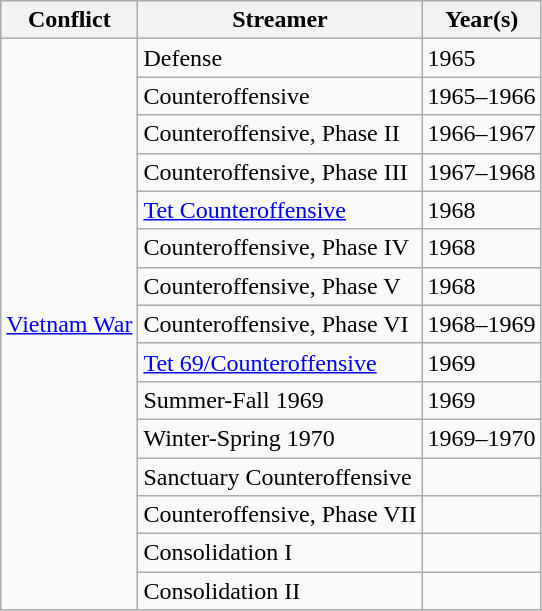<table class=wikitable>
<tr style="background:#efefef;">
<th>Conflict</th>
<th>Streamer</th>
<th>Year(s)</th>
</tr>
<tr>
<td rowspan="15"><a href='#'>Vietnam War</a> <br> </td>
<td>Defense</td>
<td>1965</td>
</tr>
<tr>
<td>Counteroffensive</td>
<td>1965–1966</td>
</tr>
<tr>
<td>Counteroffensive, Phase II</td>
<td>1966–1967</td>
</tr>
<tr>
<td>Counteroffensive, Phase III</td>
<td>1967–1968</td>
</tr>
<tr>
<td><a href='#'>Tet Counteroffensive</a></td>
<td>1968</td>
</tr>
<tr>
<td>Counteroffensive, Phase IV</td>
<td>1968</td>
</tr>
<tr>
<td>Counteroffensive, Phase V</td>
<td>1968</td>
</tr>
<tr>
<td>Counteroffensive, Phase VI</td>
<td>1968–1969</td>
</tr>
<tr>
<td><a href='#'>Tet 69/Counteroffensive</a></td>
<td>1969</td>
</tr>
<tr>
<td>Summer-Fall 1969</td>
<td>1969</td>
</tr>
<tr>
<td>Winter-Spring 1970</td>
<td>1969–1970</td>
</tr>
<tr>
<td>Sanctuary Counteroffensive</td>
<td></td>
</tr>
<tr>
<td>Counteroffensive, Phase VII</td>
<td></td>
</tr>
<tr>
<td>Consolidation I</td>
<td></td>
</tr>
<tr>
<td>Consolidation II</td>
<td></td>
</tr>
</table>
